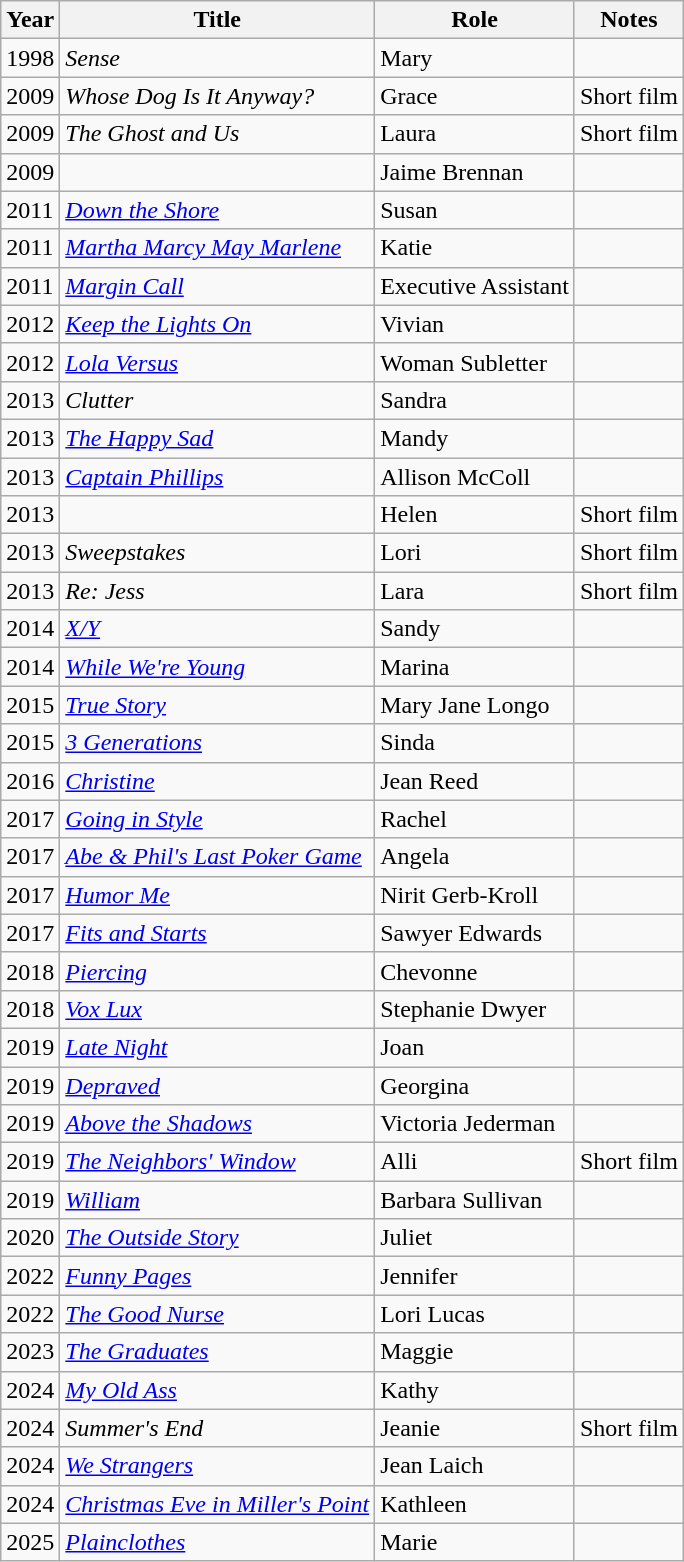<table class="wikitable sortable">
<tr>
<th>Year</th>
<th>Title</th>
<th>Role</th>
<th>Notes</th>
</tr>
<tr>
<td>1998</td>
<td><em>Sense</em></td>
<td>Mary</td>
<td></td>
</tr>
<tr>
<td>2009</td>
<td><em>Whose Dog Is It Anyway?</em></td>
<td>Grace</td>
<td>Short film</td>
</tr>
<tr>
<td>2009</td>
<td><em>The Ghost and Us</em></td>
<td>Laura</td>
<td>Short film</td>
</tr>
<tr>
<td>2009</td>
<td><em></em></td>
<td>Jaime Brennan</td>
<td></td>
</tr>
<tr>
<td>2011</td>
<td><em><a href='#'>Down the Shore</a></em></td>
<td>Susan</td>
<td></td>
</tr>
<tr>
<td>2011</td>
<td><em><a href='#'>Martha Marcy May Marlene</a></em></td>
<td>Katie</td>
<td></td>
</tr>
<tr>
<td>2011</td>
<td><em><a href='#'>Margin Call</a></em></td>
<td>Executive Assistant</td>
<td></td>
</tr>
<tr>
<td>2012</td>
<td><em><a href='#'>Keep the Lights On</a></em></td>
<td>Vivian</td>
<td></td>
</tr>
<tr>
<td>2012</td>
<td><em><a href='#'>Lola Versus</a></em></td>
<td>Woman Subletter</td>
<td></td>
</tr>
<tr>
<td>2013</td>
<td><em>Clutter</em></td>
<td>Sandra</td>
<td></td>
</tr>
<tr>
<td>2013</td>
<td><em><a href='#'>The Happy Sad</a></em></td>
<td>Mandy</td>
<td></td>
</tr>
<tr>
<td>2013</td>
<td><em><a href='#'>Captain Phillips</a></em></td>
<td>Allison McColl</td>
<td></td>
</tr>
<tr>
<td>2013</td>
<td><em></em></td>
<td>Helen</td>
<td>Short film</td>
</tr>
<tr>
<td>2013</td>
<td><em>Sweepstakes</em></td>
<td>Lori</td>
<td>Short film</td>
</tr>
<tr>
<td>2013</td>
<td><em>Re: Jess</em></td>
<td>Lara</td>
<td>Short film</td>
</tr>
<tr>
<td>2014</td>
<td><em><a href='#'>X/Y</a></em></td>
<td>Sandy</td>
<td></td>
</tr>
<tr>
<td>2014</td>
<td><em><a href='#'>While We're Young</a></em></td>
<td>Marina</td>
<td></td>
</tr>
<tr>
<td>2015</td>
<td><em><a href='#'>True Story</a></em></td>
<td>Mary Jane Longo</td>
<td></td>
</tr>
<tr>
<td>2015</td>
<td><em><a href='#'>3 Generations</a></em></td>
<td>Sinda</td>
<td></td>
</tr>
<tr>
<td>2016</td>
<td><em><a href='#'>Christine</a></em></td>
<td>Jean Reed</td>
<td></td>
</tr>
<tr>
<td>2017</td>
<td><em><a href='#'>Going in Style</a></em></td>
<td>Rachel</td>
<td></td>
</tr>
<tr>
<td>2017</td>
<td><em><a href='#'>Abe & Phil's Last Poker Game</a></em></td>
<td>Angela</td>
<td></td>
</tr>
<tr>
<td>2017</td>
<td><em><a href='#'>Humor Me</a></em></td>
<td>Nirit Gerb-Kroll</td>
<td></td>
</tr>
<tr>
<td>2017</td>
<td><em><a href='#'>Fits and Starts</a></em></td>
<td>Sawyer Edwards</td>
<td></td>
</tr>
<tr>
<td>2018</td>
<td><em><a href='#'>Piercing</a></em></td>
<td>Chevonne</td>
<td></td>
</tr>
<tr>
<td>2018</td>
<td><em><a href='#'>Vox Lux</a></em></td>
<td>Stephanie Dwyer</td>
<td></td>
</tr>
<tr>
<td>2019</td>
<td><em><a href='#'>Late Night</a></em></td>
<td>Joan</td>
<td></td>
</tr>
<tr>
<td>2019</td>
<td><em><a href='#'>Depraved</a></em></td>
<td>Georgina</td>
<td></td>
</tr>
<tr>
<td>2019</td>
<td><em><a href='#'>Above the Shadows</a></em></td>
<td>Victoria Jederman</td>
<td></td>
</tr>
<tr>
<td>2019</td>
<td><em><a href='#'>The Neighbors' Window</a></em></td>
<td>Alli</td>
<td>Short film</td>
</tr>
<tr>
<td>2019</td>
<td><em><a href='#'>William</a></em></td>
<td>Barbara Sullivan</td>
<td></td>
</tr>
<tr>
<td>2020</td>
<td><em><a href='#'>The Outside Story</a></em></td>
<td>Juliet</td>
<td></td>
</tr>
<tr>
<td>2022</td>
<td><em><a href='#'>Funny Pages</a></em></td>
<td>Jennifer</td>
<td></td>
</tr>
<tr>
<td>2022</td>
<td><em><a href='#'>The Good Nurse</a></em></td>
<td>Lori Lucas</td>
<td></td>
</tr>
<tr>
<td>2023</td>
<td><em><a href='#'>The Graduates</a></em></td>
<td>Maggie</td>
<td></td>
</tr>
<tr>
<td>2024</td>
<td><em><a href='#'>My Old Ass</a></em></td>
<td>Kathy</td>
</tr>
<tr>
<td>2024</td>
<td><em>Summer's End</em></td>
<td>Jeanie</td>
<td>Short film</td>
</tr>
<tr>
<td>2024</td>
<td><em><a href='#'>We Strangers</a></em></td>
<td>Jean Laich</td>
<td></td>
</tr>
<tr>
<td>2024</td>
<td><em><a href='#'>Christmas Eve in Miller's Point</a></em></td>
<td>Kathleen</td>
<td></td>
</tr>
<tr>
<td>2025</td>
<td><em><a href='#'>Plainclothes</a></em></td>
<td>Marie</td>
<td></td>
</tr>
</table>
